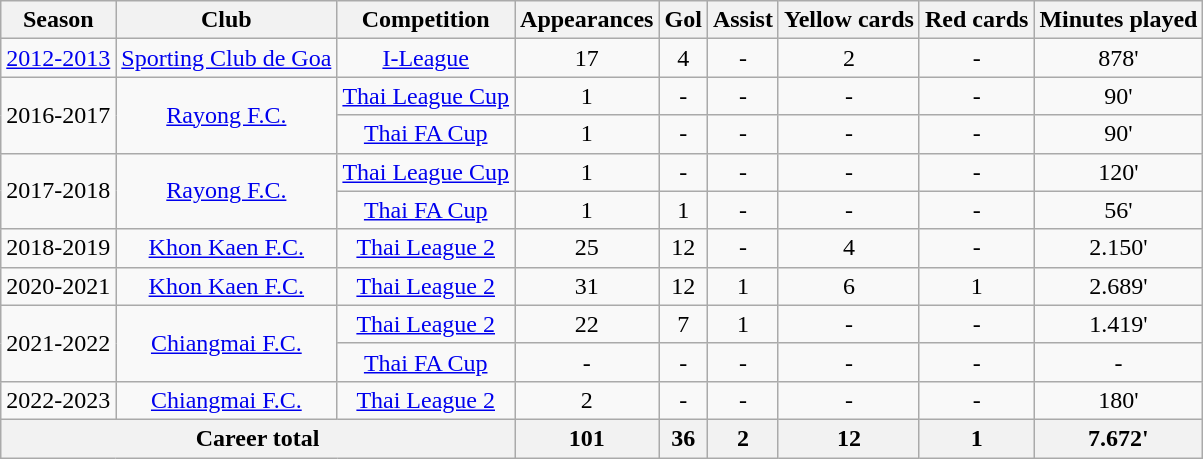<table class="wikitable" style="text-align:center;">
<tr>
<th>Season</th>
<th>Club</th>
<th>Competition</th>
<th>Appearances</th>
<th>Gol</th>
<th>Assist</th>
<th>Yellow cards</th>
<th>Red cards</th>
<th>Minutes played</th>
</tr>
<tr>
<td><a href='#'>2012-2013</a></td>
<td rowspan="1"><a href='#'>Sporting Club de Goa</a></td>
<td><a href='#'>I-League</a></td>
<td>17</td>
<td>4</td>
<td>-</td>
<td>2</td>
<td>-</td>
<td>878'</td>
</tr>
<tr>
<td rowspan="2">2016-2017</td>
<td rowspan="2"><a href='#'>Rayong F.C.</a></td>
<td><a href='#'>Thai League Cup</a></td>
<td>1</td>
<td>-</td>
<td>-</td>
<td>-</td>
<td>-</td>
<td>90'</td>
</tr>
<tr>
<td><a href='#'>Thai FA Cup</a></td>
<td>1</td>
<td>-</td>
<td>-</td>
<td>-</td>
<td>-</td>
<td>90'</td>
</tr>
<tr>
<td rowspan="2">2017-2018</td>
<td rowspan="2"><a href='#'>Rayong F.C.</a></td>
<td><a href='#'>Thai League Cup</a></td>
<td>1</td>
<td>-</td>
<td>-</td>
<td>-</td>
<td>-</td>
<td>120'</td>
</tr>
<tr>
<td><a href='#'>Thai FA Cup</a></td>
<td>1</td>
<td>1</td>
<td>-</td>
<td>-</td>
<td>-</td>
<td>56'</td>
</tr>
<tr>
<td>2018-2019</td>
<td><a href='#'>Khon Kaen F.C.</a></td>
<td><a href='#'>Thai League 2</a></td>
<td>25</td>
<td>12</td>
<td>-</td>
<td>4</td>
<td>-</td>
<td>2.150'</td>
</tr>
<tr>
<td>2020-2021</td>
<td><a href='#'>Khon Kaen F.C.</a></td>
<td><a href='#'>Thai League 2</a></td>
<td>31</td>
<td>12</td>
<td>1</td>
<td>6</td>
<td>1</td>
<td>2.689'</td>
</tr>
<tr>
<td rowspan="2">2021-2022</td>
<td rowspan="2"><a href='#'>Chiangmai F.C.</a></td>
<td><a href='#'>Thai League 2</a></td>
<td>22</td>
<td>7</td>
<td>1</td>
<td>-</td>
<td>-</td>
<td>1.419'</td>
</tr>
<tr>
<td><a href='#'>Thai FA Cup</a></td>
<td>-</td>
<td>-</td>
<td>-</td>
<td>-</td>
<td>-</td>
<td>-</td>
</tr>
<tr>
<td>2022-2023</td>
<td><a href='#'>Chiangmai F.C.</a></td>
<td><a href='#'>Thai League 2</a></td>
<td>2</td>
<td>-</td>
<td>-</td>
<td>-</td>
<td>-</td>
<td>180'</td>
</tr>
<tr>
<th colspan="3">Career total</th>
<th>101</th>
<th>36</th>
<th>2</th>
<th>12</th>
<th>1</th>
<th>7.672'</th>
</tr>
</table>
